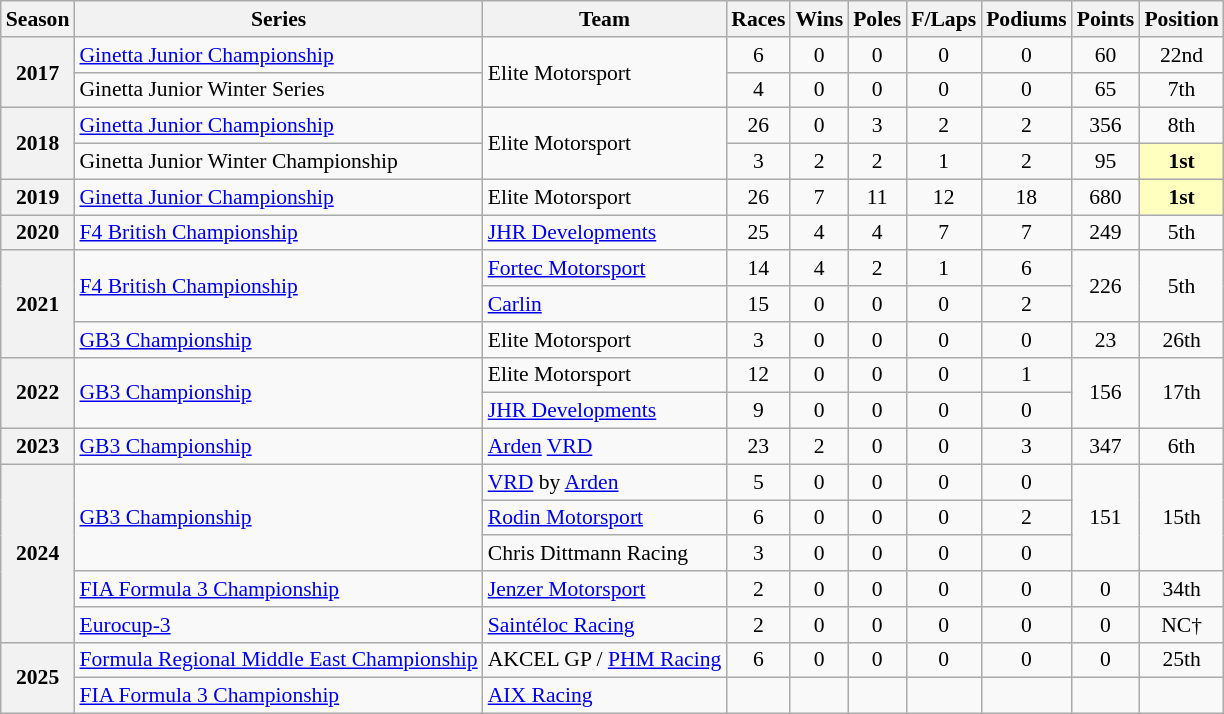<table class="wikitable" style="font-size: 90%; text-align:center">
<tr>
<th>Season</th>
<th>Series</th>
<th>Team</th>
<th>Races</th>
<th>Wins</th>
<th>Poles</th>
<th>F/Laps</th>
<th>Podiums</th>
<th>Points</th>
<th>Position</th>
</tr>
<tr>
<th rowspan="2">2017</th>
<td align="left"><a href='#'>Ginetta Junior Championship</a></td>
<td rowspan="2" align="left">Elite Motorsport</td>
<td>6</td>
<td>0</td>
<td>0</td>
<td>0</td>
<td>0</td>
<td>60</td>
<td>22nd</td>
</tr>
<tr>
<td align="left">Ginetta Junior Winter Series</td>
<td>4</td>
<td>0</td>
<td>0</td>
<td>0</td>
<td>0</td>
<td>65</td>
<td>7th</td>
</tr>
<tr>
<th rowspan="2">2018</th>
<td align="left"><a href='#'>Ginetta Junior Championship</a></td>
<td rowspan="2" align="left">Elite Motorsport</td>
<td>26</td>
<td>0</td>
<td>3</td>
<td>2</td>
<td>2</td>
<td>356</td>
<td>8th</td>
</tr>
<tr>
<td align="left">Ginetta Junior Winter Championship</td>
<td>3</td>
<td>2</td>
<td>2</td>
<td>1</td>
<td>2</td>
<td>95</td>
<td style="background:#FFFFBF;"><strong>1st</strong></td>
</tr>
<tr>
<th>2019</th>
<td align="left"><a href='#'>Ginetta Junior Championship</a></td>
<td align="left">Elite Motorsport</td>
<td>26</td>
<td>7</td>
<td>11</td>
<td>12</td>
<td>18</td>
<td>680</td>
<td style="background:#FFFFBF;"><strong>1st</strong></td>
</tr>
<tr>
<th>2020</th>
<td align="left"><a href='#'>F4 British Championship</a></td>
<td align="left"><a href='#'>JHR Developments</a></td>
<td>25</td>
<td>4</td>
<td>4</td>
<td>7</td>
<td>7</td>
<td>249</td>
<td>5th</td>
</tr>
<tr>
<th rowspan="3" align="left">2021</th>
<td rowspan="2" align="left"><a href='#'>F4 British Championship</a></td>
<td align="left"><a href='#'>Fortec Motorsport</a></td>
<td>14</td>
<td>4</td>
<td>2</td>
<td>1</td>
<td>6</td>
<td rowspan="2">226</td>
<td rowspan="2">5th</td>
</tr>
<tr>
<td align=left><a href='#'>Carlin</a></td>
<td>15</td>
<td>0</td>
<td>0</td>
<td>0</td>
<td>2</td>
</tr>
<tr>
<td align="left"><a href='#'>GB3 Championship</a></td>
<td align="left">Elite Motorsport</td>
<td>3</td>
<td>0</td>
<td>0</td>
<td>0</td>
<td>0</td>
<td>23</td>
<td>26th</td>
</tr>
<tr>
<th rowspan="2" align="left">2022</th>
<td rowspan="2" align="left"><a href='#'>GB3 Championship</a></td>
<td align="left">Elite Motorsport</td>
<td>12</td>
<td>0</td>
<td>0</td>
<td>0</td>
<td>1</td>
<td rowspan="2">156</td>
<td rowspan="2">17th</td>
</tr>
<tr>
<td align="left"><a href='#'>JHR Developments</a></td>
<td>9</td>
<td>0</td>
<td>0</td>
<td>0</td>
<td>0</td>
</tr>
<tr>
<th>2023</th>
<td align="left"><a href='#'>GB3 Championship</a></td>
<td align="left"><a href='#'>Arden</a> <a href='#'>VRD</a></td>
<td>23</td>
<td>2</td>
<td>0</td>
<td>0</td>
<td>3</td>
<td>347</td>
<td>6th</td>
</tr>
<tr>
<th rowspan="5">2024</th>
<td rowspan="3" align="left"><a href='#'>GB3 Championship</a></td>
<td align=left><a href='#'>VRD</a> by <a href='#'>Arden</a></td>
<td>5</td>
<td>0</td>
<td>0</td>
<td>0</td>
<td>0</td>
<td rowspan="3">151</td>
<td rowspan="3">15th</td>
</tr>
<tr>
<td align=left><a href='#'>Rodin Motorsport</a></td>
<td>6</td>
<td>0</td>
<td>0</td>
<td>0</td>
<td>2</td>
</tr>
<tr>
<td align=left>Chris Dittmann Racing</td>
<td>3</td>
<td>0</td>
<td>0</td>
<td>0</td>
<td>0</td>
</tr>
<tr>
<td align=left><a href='#'>FIA Formula 3 Championship</a></td>
<td align=left><a href='#'>Jenzer Motorsport</a></td>
<td>2</td>
<td>0</td>
<td>0</td>
<td>0</td>
<td>0</td>
<td>0</td>
<td>34th</td>
</tr>
<tr>
<td align=left><a href='#'>Eurocup-3</a></td>
<td align=left><a href='#'>Saintéloc Racing</a></td>
<td>2</td>
<td>0</td>
<td>0</td>
<td>0</td>
<td>0</td>
<td>0</td>
<td>NC†</td>
</tr>
<tr>
<th rowspan="2">2025</th>
<td align=left><a href='#'>Formula Regional Middle East Championship</a></td>
<td align=left>AKCEL GP / <a href='#'>PHM Racing</a></td>
<td>6</td>
<td>0</td>
<td>0</td>
<td>0</td>
<td>0</td>
<td>0</td>
<td>25th</td>
</tr>
<tr>
<td align="left"><a href='#'>FIA Formula 3 Championship</a></td>
<td align="left"><a href='#'>AIX Racing</a></td>
<td></td>
<td></td>
<td></td>
<td></td>
<td></td>
<td></td>
<td></td>
</tr>
</table>
